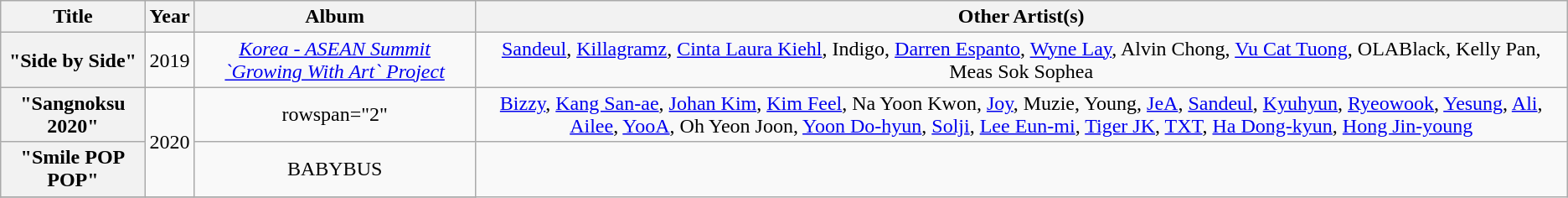<table class="wikitable plainrowheaders" style="text-align:center;">
<tr>
<th scope="col">Title</th>
<th scope="col">Year</th>
<th scope="col">Album</th>
<th scope="col">Other Artist(s)</th>
</tr>
<tr>
<th scope="row">"Side by Side"</th>
<td>2019</td>
<td><em><a href='#'>Korea - ASEAN Summit `Growing With Art` Project</a></em></td>
<td><a href='#'>Sandeul</a>, <a href='#'>Killagramz</a>, <a href='#'>Cinta Laura Kiehl</a>, Indigo, <a href='#'>Darren Espanto</a>, <a href='#'>Wyne Lay</a>, Alvin Chong, <a href='#'>Vu Cat Tuong</a>, OLABlack, Kelly Pan, Meas Sok Sophea</td>
</tr>
<tr>
<th scope="row">"Sangnoksu 2020" </th>
<td rowspan="2">2020</td>
<td>rowspan="2" </td>
<td><a href='#'>Bizzy</a>, <a href='#'>Kang San-ae</a>, <a href='#'>Johan Kim</a>, <a href='#'>Kim Feel</a>, Na Yoon Kwon, <a href='#'>Joy</a>, Muzie, Young, <a href='#'>JeA</a>, <a href='#'>Sandeul</a>, <a href='#'>Kyuhyun</a>, <a href='#'>Ryeowook</a>, <a href='#'>Yesung</a>, <a href='#'>Ali</a>, <a href='#'>Ailee</a>, <a href='#'>YooA</a>, Oh Yeon Joon, <a href='#'>Yoon Do-hyun</a>, <a href='#'>Solji</a>, <a href='#'>Lee Eun-mi</a>, <a href='#'>Tiger JK</a>, <a href='#'>TXT</a>, <a href='#'>Ha Dong-kyun</a>, <a href='#'>Hong Jin-young</a></td>
</tr>
<tr>
<th scope="row">"Smile POP POP" </th>
<td>BABYBUS</td>
</tr>
<tr>
</tr>
</table>
